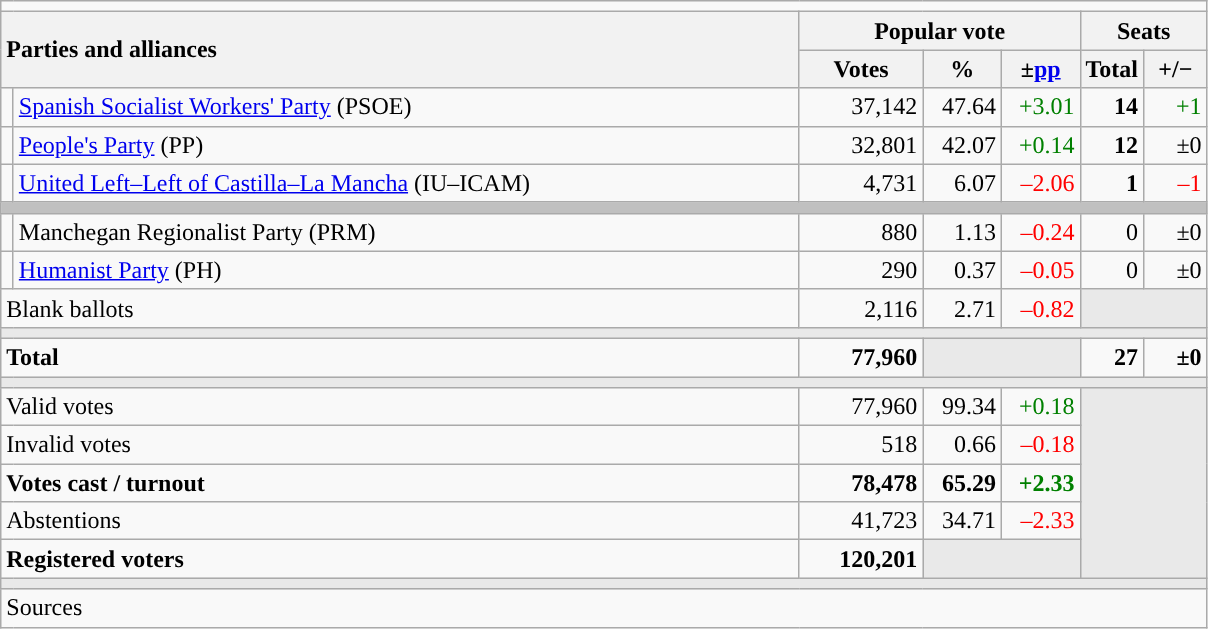<table class="wikitable" style="text-align:right;">
<tr>
<td colspan="7"></td>
</tr>
<tr>
<th style="text-align:left;" rowspan="2" colspan="2" width="525">Parties and alliances</th>
<th colspan="3">Popular vote</th>
<th colspan="2">Seats</th>
</tr>
<tr>
<th width="75">Votes</th>
<th width="45">%</th>
<th width="45">±<a href='#'>pp</a></th>
<th width="35">Total</th>
<th width="35">+/−</th>
</tr>
<tr>
<td width="1" style="color:inherit;background:"></td>
<td align="left"><a href='#'>Spanish Socialist Workers' Party</a> (PSOE)</td>
<td>37,142</td>
<td>47.64</td>
<td style="color:green;">+3.01</td>
<td><strong>14</strong></td>
<td style="color:green;">+1</td>
</tr>
<tr>
<td style="color:inherit;background:"></td>
<td align="left"><a href='#'>People's Party</a> (PP)</td>
<td>32,801</td>
<td>42.07</td>
<td style="color:green;">+0.14</td>
<td><strong>12</strong></td>
<td>±0</td>
</tr>
<tr>
<td style="color:inherit;background:"></td>
<td align="left"><a href='#'>United Left–Left of Castilla–La Mancha</a> (IU–ICAM)</td>
<td>4,731</td>
<td>6.07</td>
<td style="color:red;">–2.06</td>
<td><strong>1</strong></td>
<td style="color:red;">–1</td>
</tr>
<tr>
<td colspan="7" bgcolor="#C0C0C0"></td>
</tr>
<tr>
<td style="color:inherit;background:"></td>
<td align="left">Manchegan Regionalist Party (PRM)</td>
<td>880</td>
<td>1.13</td>
<td style="color:red;">–0.24</td>
<td>0</td>
<td>±0</td>
</tr>
<tr>
<td style="color:inherit;background:"></td>
<td align="left"><a href='#'>Humanist Party</a> (PH)</td>
<td>290</td>
<td>0.37</td>
<td style="color:red;">–0.05</td>
<td>0</td>
<td>±0</td>
</tr>
<tr>
<td align="left" colspan="2">Blank ballots</td>
<td>2,116</td>
<td>2.71</td>
<td style="color:red;">–0.82</td>
<td bgcolor="#E9E9E9" colspan="2"></td>
</tr>
<tr>
<td colspan="7" bgcolor="#E9E9E9"></td>
</tr>
<tr style="font-weight:bold;">
<td align="left" colspan="2">Total</td>
<td>77,960</td>
<td bgcolor="#E9E9E9" colspan="2"></td>
<td>27</td>
<td>±0</td>
</tr>
<tr>
<td colspan="7" bgcolor="#E9E9E9"></td>
</tr>
<tr>
<td align="left" colspan="2">Valid votes</td>
<td>77,960</td>
<td>99.34</td>
<td style="color:green;">+0.18</td>
<td bgcolor="#E9E9E9" colspan="2" rowspan="5"></td>
</tr>
<tr>
<td align="left" colspan="2">Invalid votes</td>
<td>518</td>
<td>0.66</td>
<td style="color:red;">–0.18</td>
</tr>
<tr style="font-weight:bold;">
<td align="left" colspan="2">Votes cast / turnout</td>
<td>78,478</td>
<td>65.29</td>
<td style="color:green;">+2.33</td>
</tr>
<tr>
<td align="left" colspan="2">Abstentions</td>
<td>41,723</td>
<td>34.71</td>
<td style="color:red;">–2.33</td>
</tr>
<tr style="font-weight:bold;">
<td align="left" colspan="2">Registered voters</td>
<td>120,201</td>
<td bgcolor="#E9E9E9" colspan="2"></td>
</tr>
<tr>
<td colspan="7" bgcolor="#E9E9E9"></td>
</tr>
<tr>
<td align="left" colspan="7">Sources</td>
</tr>
</table>
